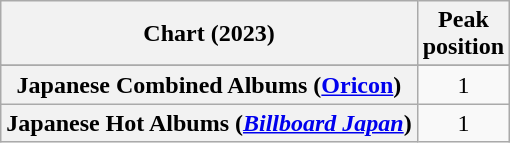<table class="wikitable sortable plainrowheaders" style="text-align:center">
<tr>
<th scope="col">Chart (2023)</th>
<th scope="col">Peak<br>position</th>
</tr>
<tr>
</tr>
<tr>
<th scope="row">Japanese Combined Albums (<a href='#'>Oricon</a>)</th>
<td>1</td>
</tr>
<tr>
<th scope="row">Japanese Hot Albums (<em><a href='#'>Billboard Japan</a></em>)</th>
<td>1</td>
</tr>
</table>
